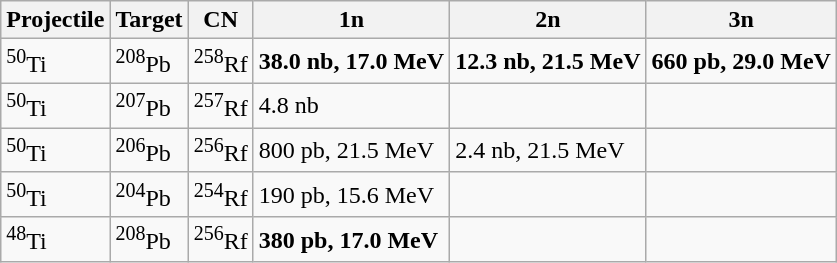<table class="wikitable">
<tr>
<th>Projectile</th>
<th>Target</th>
<th>CN</th>
<th>1n</th>
<th>2n</th>
<th>3n</th>
</tr>
<tr>
<td><sup>50</sup>Ti</td>
<td><sup>208</sup>Pb</td>
<td><sup>258</sup>Rf</td>
<td><strong>38.0 nb, 17.0 MeV</strong></td>
<td><strong>12.3 nb, 21.5 MeV</strong></td>
<td><strong>660 pb, 29.0 MeV</strong></td>
</tr>
<tr>
<td><sup>50</sup>Ti</td>
<td><sup>207</sup>Pb</td>
<td><sup>257</sup>Rf</td>
<td>4.8 nb</td>
<td></td>
<td></td>
</tr>
<tr>
<td><sup>50</sup>Ti</td>
<td><sup>206</sup>Pb</td>
<td><sup>256</sup>Rf</td>
<td>800 pb, 21.5 MeV</td>
<td>2.4 nb, 21.5 MeV</td>
<td></td>
</tr>
<tr>
<td><sup>50</sup>Ti</td>
<td><sup>204</sup>Pb</td>
<td><sup>254</sup>Rf</td>
<td>190 pb, 15.6 MeV</td>
<td></td>
<td></td>
</tr>
<tr>
<td><sup>48</sup>Ti</td>
<td><sup>208</sup>Pb</td>
<td><sup>256</sup>Rf</td>
<td><strong>380 pb, 17.0 MeV</strong></td>
<td></td>
<td></td>
</tr>
</table>
